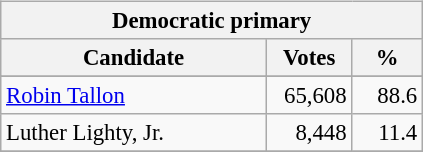<table class="wikitable" align="left" style="margin: 1em 1em 1em 0; font-size: 95%;">
<tr>
<th colspan="3">Democratic primary</th>
</tr>
<tr>
<th colspan="1" style="width: 170px">Candidate</th>
<th style="width: 50px">Votes</th>
<th style="width: 40px">%</th>
</tr>
<tr>
</tr>
<tr>
<td><a href='#'>Robin Tallon</a></td>
<td align="right">65,608</td>
<td align="right">88.6</td>
</tr>
<tr>
<td>Luther Lighty, Jr.</td>
<td align="right">8,448</td>
<td align="right">11.4</td>
</tr>
<tr>
</tr>
</table>
